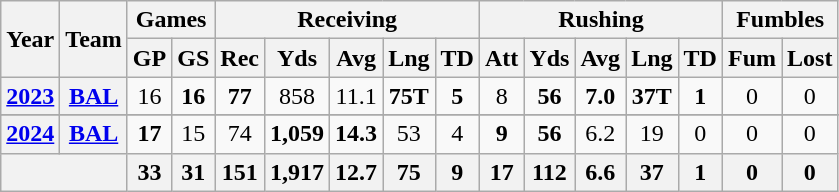<table class="wikitable" style="text-align: center;">
<tr>
<th rowspan="2">Year</th>
<th rowspan="2">Team</th>
<th colspan="2">Games</th>
<th colspan="5">Receiving</th>
<th colspan="5">Rushing</th>
<th colspan="2">Fumbles</th>
</tr>
<tr>
<th>GP</th>
<th>GS</th>
<th>Rec</th>
<th>Yds</th>
<th>Avg</th>
<th>Lng</th>
<th>TD</th>
<th>Att</th>
<th>Yds</th>
<th>Avg</th>
<th>Lng</th>
<th>TD</th>
<th>Fum</th>
<th>Lost</th>
</tr>
<tr>
<th><a href='#'>2023</a></th>
<th><a href='#'>BAL</a></th>
<td>16</td>
<td><strong>16</strong></td>
<td><strong>77</strong></td>
<td>858</td>
<td>11.1</td>
<td><strong>75T</strong></td>
<td><strong>5</strong></td>
<td>8</td>
<td><strong>56</strong></td>
<td><strong>7.0</strong></td>
<td><strong>37T</strong></td>
<td><strong>1</strong></td>
<td>0</td>
<td>0</td>
</tr>
<tr>
</tr>
<tr>
<th><a href='#'>2024</a></th>
<th><a href='#'>BAL</a></th>
<td><strong>17</strong></td>
<td>15</td>
<td>74</td>
<td><strong>1,059</strong></td>
<td><strong>14.3</strong></td>
<td>53</td>
<td>4</td>
<td><strong>9</strong></td>
<td><strong>56</strong></td>
<td>6.2</td>
<td>19</td>
<td>0</td>
<td>0</td>
<td>0</td>
</tr>
<tr>
<th colspan="2"></th>
<th>33</th>
<th>31</th>
<th>151</th>
<th>1,917</th>
<th>12.7</th>
<th>75</th>
<th>9</th>
<th>17</th>
<th>112</th>
<th>6.6</th>
<th>37</th>
<th>1</th>
<th>0</th>
<th>0</th>
</tr>
</table>
